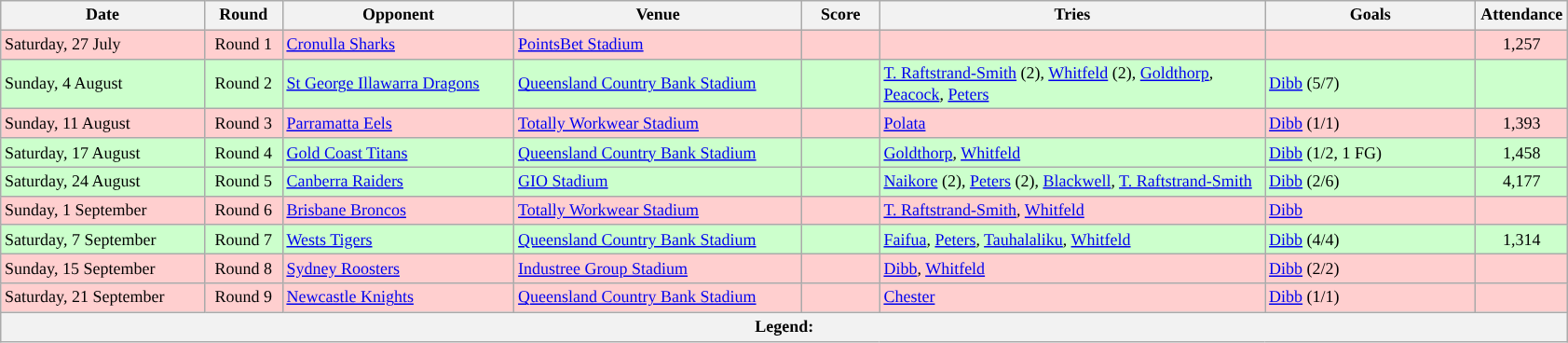<table class="wikitable" style="font-size:75%;">
<tr>
<th style="width:140px;">Date</th>
<th style="width:50px;">Round</th>
<th style="width:160px;">Opponent</th>
<th style="width:200px;">Venue</th>
<th style="width:50px;">Score</th>
<th style="width:270px;">Tries</th>
<th style="width:145px;">Goals</th>
<th style="width:60px;">Attendance</th>
</tr>
<tr style="background:#FFCFCF">
<td>Saturday, 27 July</td>
<td style="text-align:center;">Round 1</td>
<td> <a href='#'>Cronulla Sharks</a></td>
<td><a href='#'>PointsBet Stadium</a></td>
<td style="text-align:center;"></td>
<td></td>
<td></td>
<td style="text-align:center;">1,257</td>
</tr>
<tr style="background:#CCFFCC">
<td>Sunday, 4 August</td>
<td style="text-align:center;">Round 2</td>
<td> <a href='#'>St George Illawarra Dragons</a></td>
<td><a href='#'>Queensland Country Bank Stadium</a></td>
<td style="text-align:center;"></td>
<td><a href='#'>T. Raftstrand-Smith</a> (2), <a href='#'>Whitfeld</a> (2), <a href='#'>Goldthorp</a>, <a href='#'>Peacock</a>, <a href='#'>Peters</a></td>
<td><a href='#'>Dibb</a> (5/7)</td>
<td style="text-align:center;"></td>
</tr>
<tr style="background:#FFCFCF">
<td>Sunday, 11 August</td>
<td style="text-align:center;">Round 3</td>
<td> <a href='#'>Parramatta Eels</a></td>
<td><a href='#'>Totally Workwear Stadium</a></td>
<td style="text-align:center;"></td>
<td><a href='#'>Polata</a></td>
<td><a href='#'>Dibb</a> (1/1)</td>
<td style="text-align:center;">1,393</td>
</tr>
<tr style="background:#CCFFCC">
<td>Saturday, 17 August</td>
<td style="text-align:center;">Round 4</td>
<td> <a href='#'>Gold Coast Titans</a></td>
<td><a href='#'>Queensland Country Bank Stadium</a></td>
<td style="text-align:center;"></td>
<td><a href='#'>Goldthorp</a>, <a href='#'>Whitfeld</a></td>
<td><a href='#'>Dibb</a> (1/2, 1 FG)</td>
<td style="text-align:center;">1,458</td>
</tr>
<tr style="background:#CCFFCC">
<td>Saturday, 24 August</td>
<td style="text-align:center;">Round 5</td>
<td> <a href='#'>Canberra Raiders</a></td>
<td><a href='#'>GIO Stadium</a></td>
<td style="text-align:center;"></td>
<td><a href='#'>Naikore</a> (2), <a href='#'>Peters</a> (2), <a href='#'>Blackwell</a>, <a href='#'>T. Raftstrand-Smith</a></td>
<td><a href='#'>Dibb</a> (2/6)</td>
<td style="text-align:center;">4,177</td>
</tr>
<tr style="background:#FFCFCF">
<td>Sunday, 1 September</td>
<td style="text-align:center;">Round 6</td>
<td> <a href='#'>Brisbane Broncos</a></td>
<td><a href='#'>Totally Workwear Stadium</a></td>
<td style="text-align:center;"></td>
<td><a href='#'>T. Raftstrand-Smith</a>, <a href='#'>Whitfeld</a></td>
<td><a href='#'>Dibb</a></td>
<td style="text-align:center;"></td>
</tr>
<tr style="background:#CCFFCC">
<td>Saturday, 7 September</td>
<td style="text-align:center;">Round 7</td>
<td> <a href='#'>Wests Tigers</a></td>
<td><a href='#'>Queensland Country Bank Stadium</a></td>
<td style="text-align:center;"></td>
<td><a href='#'>Faifua</a>, <a href='#'>Peters</a>, <a href='#'>Tauhalaliku</a>, <a href='#'>Whitfeld</a></td>
<td><a href='#'>Dibb</a> (4/4)</td>
<td style="text-align:center;">1,314</td>
</tr>
<tr style="background:#FFCFCF">
<td>Sunday, 15 September</td>
<td style="text-align:center;">Round 8</td>
<td> <a href='#'>Sydney Roosters</a></td>
<td><a href='#'>Industree Group Stadium</a></td>
<td style="text-align:center;"></td>
<td><a href='#'>Dibb</a>, <a href='#'>Whitfeld</a></td>
<td><a href='#'>Dibb</a> (2/2)</td>
<td style="text-align:center;"></td>
</tr>
<tr style="background:#FFCFCF">
<td>Saturday, 21 September</td>
<td style="text-align:center;">Round 9</td>
<td> <a href='#'>Newcastle Knights</a></td>
<td><a href='#'>Queensland Country Bank Stadium</a></td>
<td style="text-align:center;"></td>
<td><a href='#'>Chester</a></td>
<td><a href='#'>Dibb</a> (1/1)</td>
<td style="text-align:center;"></td>
</tr>
<tr>
<th colspan="11"><strong>Legend</strong>:    </th>
</tr>
</table>
